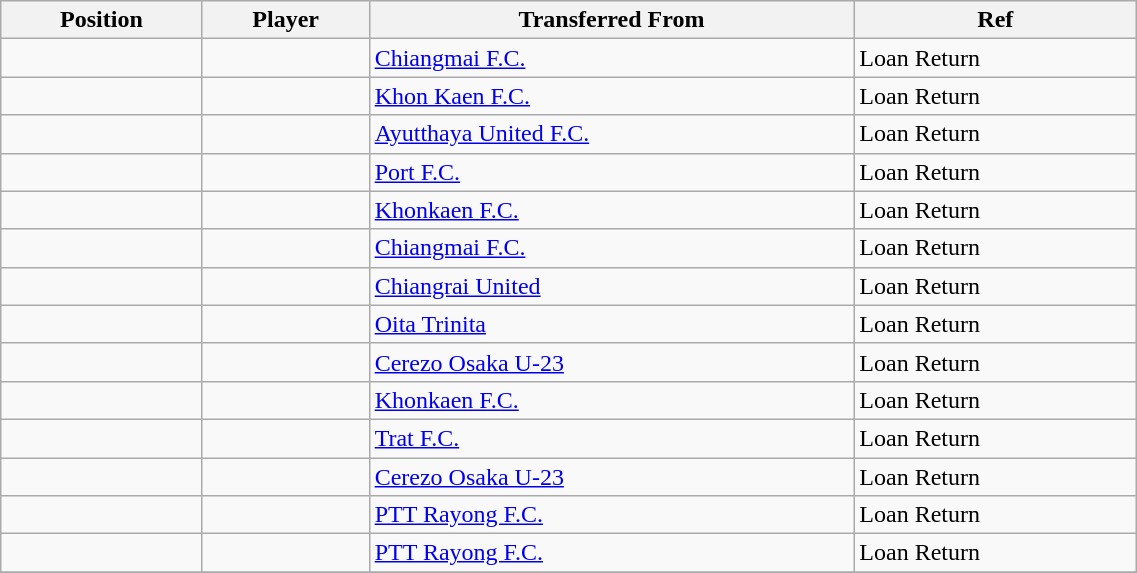<table class="wikitable sortable" style="width:60%; text-align:center; font-size:100%; text-align:left;">
<tr>
<th><strong>Position</strong></th>
<th><strong>Player</strong></th>
<th><strong>Transferred From</strong></th>
<th><strong>Ref</strong></th>
</tr>
<tr>
<td></td>
<td></td>
<td> <a href='#'>Chiangmai F.C.</a></td>
<td>Loan Return</td>
</tr>
<tr>
<td></td>
<td></td>
<td> <a href='#'>Khon Kaen F.C.</a></td>
<td>Loan Return</td>
</tr>
<tr>
<td></td>
<td></td>
<td> <a href='#'>Ayutthaya United F.C.</a></td>
<td>Loan Return</td>
</tr>
<tr>
<td></td>
<td></td>
<td> <a href='#'>Port F.C.</a></td>
<td>Loan Return </td>
</tr>
<tr>
<td></td>
<td></td>
<td> <a href='#'>Khonkaen F.C.</a></td>
<td>Loan Return</td>
</tr>
<tr>
<td></td>
<td></td>
<td> <a href='#'>Chiangmai F.C.</a></td>
<td>Loan Return </td>
</tr>
<tr>
<td></td>
<td></td>
<td> <a href='#'>Chiangrai United</a></td>
<td>Loan Return</td>
</tr>
<tr>
<td></td>
<td></td>
<td> <a href='#'>Oita Trinita</a></td>
<td>Loan Return </td>
</tr>
<tr>
<td></td>
<td></td>
<td> <a href='#'>Cerezo Osaka U-23</a></td>
<td>Loan Return</td>
</tr>
<tr>
<td></td>
<td></td>
<td> <a href='#'>Khonkaen F.C.</a></td>
<td>Loan Return</td>
</tr>
<tr>
<td></td>
<td></td>
<td> <a href='#'>Trat F.C.</a></td>
<td>Loan Return </td>
</tr>
<tr>
<td></td>
<td></td>
<td> <a href='#'>Cerezo Osaka U-23</a></td>
<td>Loan Return</td>
</tr>
<tr>
<td></td>
<td></td>
<td> <a href='#'>PTT Rayong F.C.</a></td>
<td>Loan Return </td>
</tr>
<tr>
<td></td>
<td></td>
<td> <a href='#'>PTT Rayong F.C.</a></td>
<td>Loan Return </td>
</tr>
<tr>
</tr>
</table>
